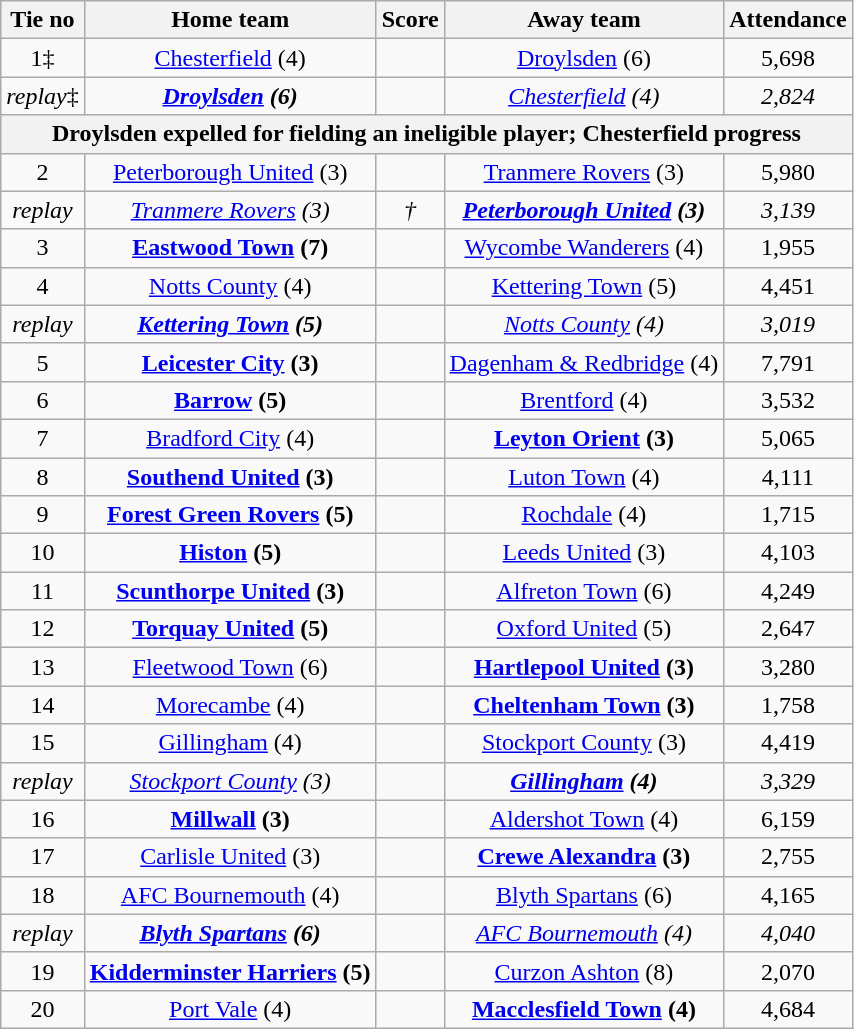<table class="wikitable" style="text-align: center">
<tr>
<th>Tie no</th>
<th>Home team</th>
<th>Score</th>
<th>Away team</th>
<th>Attendance</th>
</tr>
<tr>
<td>1‡</td>
<td><a href='#'>Chesterfield</a> (4)</td>
<td></td>
<td><a href='#'>Droylsden</a> (6)</td>
<td>5,698</td>
</tr>
<tr>
<td><em>replay</em>‡</td>
<td><strong><em><a href='#'>Droylsden</a> (6)</em></strong></td>
<td><em></em></td>
<td><em><a href='#'>Chesterfield</a> (4)</em></td>
<td><em>2,824</em></td>
</tr>
<tr>
<th colspan=5>Droylsden expelled for fielding an ineligible player; Chesterfield progress</th>
</tr>
<tr>
<td>2</td>
<td><a href='#'>Peterborough United</a> (3)</td>
<td></td>
<td><a href='#'>Tranmere Rovers</a> (3)</td>
<td>5,980</td>
</tr>
<tr>
<td><em>replay</em></td>
<td><em><a href='#'>Tranmere Rovers</a> (3)</em></td>
<td><em>†</em></td>
<td><strong><em><a href='#'>Peterborough United</a> (3)</em></strong></td>
<td><em>3,139</em></td>
</tr>
<tr>
<td>3</td>
<td><strong><a href='#'>Eastwood Town</a> (7)</strong></td>
<td></td>
<td><a href='#'>Wycombe Wanderers</a> (4)</td>
<td>1,955</td>
</tr>
<tr>
<td>4</td>
<td><a href='#'>Notts County</a> (4)</td>
<td></td>
<td><a href='#'>Kettering Town</a> (5)</td>
<td>4,451</td>
</tr>
<tr>
<td><em>replay</em></td>
<td><strong><em><a href='#'>Kettering Town</a> (5)</em></strong></td>
<td><em></em></td>
<td><em><a href='#'>Notts County</a> (4)</em></td>
<td><em>3,019</em></td>
</tr>
<tr>
<td>5</td>
<td><strong><a href='#'>Leicester City</a> (3)</strong></td>
<td></td>
<td><a href='#'>Dagenham & Redbridge</a> (4)</td>
<td>7,791</td>
</tr>
<tr>
<td>6</td>
<td><strong><a href='#'>Barrow</a> (5)</strong></td>
<td></td>
<td><a href='#'>Brentford</a> (4)</td>
<td>3,532</td>
</tr>
<tr>
<td>7</td>
<td><a href='#'>Bradford City</a> (4)</td>
<td></td>
<td><strong><a href='#'>Leyton Orient</a> (3)</strong></td>
<td>5,065</td>
</tr>
<tr>
<td>8</td>
<td><strong><a href='#'>Southend United</a> (3)</strong></td>
<td></td>
<td><a href='#'>Luton Town</a> (4)</td>
<td>4,111</td>
</tr>
<tr>
<td>9</td>
<td><strong><a href='#'>Forest Green Rovers</a> (5)</strong></td>
<td></td>
<td><a href='#'>Rochdale</a> (4)</td>
<td>1,715</td>
</tr>
<tr>
<td>10</td>
<td><strong><a href='#'>Histon</a> (5)</strong></td>
<td></td>
<td><a href='#'>Leeds United</a> (3)</td>
<td>4,103</td>
</tr>
<tr>
<td>11</td>
<td><strong><a href='#'>Scunthorpe United</a> (3)</strong></td>
<td></td>
<td><a href='#'>Alfreton Town</a> (6)</td>
<td>4,249</td>
</tr>
<tr>
<td>12</td>
<td><strong><a href='#'>Torquay United</a> (5)</strong></td>
<td></td>
<td><a href='#'>Oxford United</a> (5)</td>
<td>2,647</td>
</tr>
<tr>
<td>13</td>
<td><a href='#'>Fleetwood Town</a> (6)</td>
<td></td>
<td><strong><a href='#'>Hartlepool United</a> (3)</strong></td>
<td>3,280</td>
</tr>
<tr>
<td>14</td>
<td><a href='#'>Morecambe</a> (4)</td>
<td></td>
<td><strong><a href='#'>Cheltenham Town</a> (3)</strong></td>
<td>1,758</td>
</tr>
<tr>
<td>15</td>
<td><a href='#'>Gillingham</a> (4)</td>
<td></td>
<td><a href='#'>Stockport County</a> (3)</td>
<td>4,419</td>
</tr>
<tr>
<td><em>replay</em></td>
<td><em><a href='#'>Stockport County</a> (3)</em></td>
<td><em></em></td>
<td><strong><em><a href='#'>Gillingham</a> (4)</em></strong></td>
<td><em>3,329</em></td>
</tr>
<tr>
<td>16</td>
<td><strong><a href='#'>Millwall</a> (3)</strong></td>
<td></td>
<td><a href='#'>Aldershot Town</a> (4)</td>
<td>6,159</td>
</tr>
<tr>
<td>17</td>
<td><a href='#'>Carlisle United</a> (3)</td>
<td></td>
<td><strong><a href='#'>Crewe Alexandra</a> (3)</strong></td>
<td>2,755</td>
</tr>
<tr>
<td>18</td>
<td><a href='#'>AFC Bournemouth</a> (4)</td>
<td></td>
<td><a href='#'>Blyth Spartans</a> (6)</td>
<td>4,165</td>
</tr>
<tr>
<td><em>replay</em></td>
<td><strong><em><a href='#'>Blyth Spartans</a> (6)</em></strong></td>
<td><em></em></td>
<td><em><a href='#'>AFC Bournemouth</a> (4)</em></td>
<td><em>4,040</em></td>
</tr>
<tr>
<td>19</td>
<td><strong><a href='#'>Kidderminster Harriers</a> (5)</strong></td>
<td></td>
<td><a href='#'>Curzon Ashton</a> (8)</td>
<td>2,070</td>
</tr>
<tr>
<td>20</td>
<td><a href='#'>Port Vale</a> (4)</td>
<td></td>
<td><strong><a href='#'>Macclesfield Town</a> (4)</strong></td>
<td>4,684</td>
</tr>
</table>
